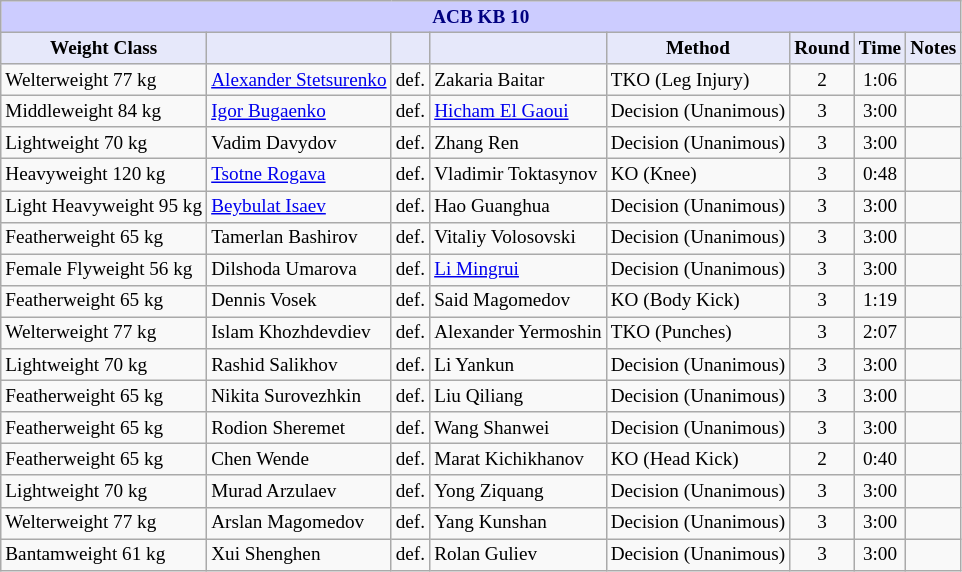<table class="wikitable" style="font-size: 80%;">
<tr>
<th colspan="8" style="background-color: #ccf; color: #000080; text-align: center;"><strong>ACB KB 10</strong></th>
</tr>
<tr>
<th colspan="1" style="background-color: #E6E8FA; color: #000000; text-align: center;">Weight Class</th>
<th colspan="1" style="background-color: #E6E8FA; color: #000000; text-align: center;"></th>
<th colspan="1" style="background-color: #E6E8FA; color: #000000; text-align: center;"></th>
<th colspan="1" style="background-color: #E6E8FA; color: #000000; text-align: center;"></th>
<th colspan="1" style="background-color: #E6E8FA; color: #000000; text-align: center;">Method</th>
<th colspan="1" style="background-color: #E6E8FA; color: #000000; text-align: center;">Round</th>
<th colspan="1" style="background-color: #E6E8FA; color: #000000; text-align: center;">Time</th>
<th colspan="1" style="background-color: #E6E8FA; color: #000000; text-align: center;">Notes</th>
</tr>
<tr>
<td>Welterweight 77 kg</td>
<td> <a href='#'>Alexander Stetsurenko</a></td>
<td>def.</td>
<td> Zakaria Baitar</td>
<td>TKO (Leg Injury)</td>
<td align=center>2</td>
<td align=center>1:06</td>
<td></td>
</tr>
<tr>
<td>Middleweight 84 kg</td>
<td> <a href='#'>Igor Bugaenko</a></td>
<td>def.</td>
<td> <a href='#'>Hicham El Gaoui</a></td>
<td>Decision (Unanimous)</td>
<td align=center>3</td>
<td align=center>3:00</td>
<td></td>
</tr>
<tr>
<td>Lightweight 70 kg</td>
<td> Vadim Davydov</td>
<td>def.</td>
<td> Zhang Ren</td>
<td>Decision (Unanimous)</td>
<td align=center>3</td>
<td align=center>3:00</td>
<td></td>
</tr>
<tr>
<td>Heavyweight 120 kg</td>
<td> <a href='#'>Tsotne Rogava</a></td>
<td>def.</td>
<td> Vladimir Toktasynov</td>
<td>KO (Knee)</td>
<td align=center>3</td>
<td align=center>0:48</td>
<td></td>
</tr>
<tr>
<td>Light Heavyweight 95 kg</td>
<td> <a href='#'>Beybulat Isaev</a></td>
<td>def.</td>
<td> Hao Guanghua</td>
<td>Decision (Unanimous)</td>
<td align=center>3</td>
<td align=center>3:00</td>
<td></td>
</tr>
<tr>
<td>Featherweight 65 kg</td>
<td> Tamerlan Bashirov</td>
<td>def.</td>
<td> Vitaliy Volosovski</td>
<td>Decision (Unanimous)</td>
<td align=center>3</td>
<td align=center>3:00</td>
<td></td>
</tr>
<tr>
<td>Female Flyweight 56 kg</td>
<td> Dilshoda Umarova</td>
<td>def.</td>
<td> <a href='#'>Li Mingrui</a></td>
<td>Decision (Unanimous)</td>
<td align=center>3</td>
<td align=center>3:00</td>
<td></td>
</tr>
<tr>
<td>Featherweight 65 kg</td>
<td> Dennis Vosek</td>
<td>def.</td>
<td> Said Magomedov</td>
<td>KO (Body Kick)</td>
<td align=center>3</td>
<td align=center>1:19</td>
<td></td>
</tr>
<tr>
<td>Welterweight 77 kg</td>
<td> Islam Khozhdevdiev</td>
<td>def.</td>
<td> Alexander Yermoshin</td>
<td>TKO (Punches)</td>
<td align=center>3</td>
<td align=center>2:07</td>
<td></td>
</tr>
<tr>
<td>Lightweight 70 kg</td>
<td> Rashid Salikhov</td>
<td>def.</td>
<td> Li Yankun</td>
<td>Decision (Unanimous)</td>
<td align=center>3</td>
<td align=center>3:00</td>
<td></td>
</tr>
<tr>
<td>Featherweight 65 kg</td>
<td> Nikita Surovezhkin</td>
<td>def.</td>
<td> Liu Qiliang</td>
<td>Decision (Unanimous)</td>
<td align=center>3</td>
<td align=center>3:00</td>
<td></td>
</tr>
<tr>
<td>Featherweight 65 kg</td>
<td> Rodion Sheremet</td>
<td>def.</td>
<td> Wang Shanwei</td>
<td>Decision (Unanimous)</td>
<td align=center>3</td>
<td align=center>3:00</td>
<td></td>
</tr>
<tr>
<td>Featherweight 65 kg</td>
<td> Chen Wende</td>
<td>def.</td>
<td> Marat Kichikhanov</td>
<td>KO (Head Kick)</td>
<td align=center>2</td>
<td align=center>0:40</td>
<td></td>
</tr>
<tr>
<td>Lightweight 70 kg</td>
<td> Murad Arzulaev</td>
<td>def.</td>
<td> Yong Ziquang</td>
<td>Decision (Unanimous)</td>
<td align=center>3</td>
<td align=center>3:00</td>
<td></td>
</tr>
<tr>
<td>Welterweight 77 kg</td>
<td> Arslan Magomedov</td>
<td>def.</td>
<td> Yang Kunshan</td>
<td>Decision (Unanimous)</td>
<td align=center>3</td>
<td align=center>3:00</td>
<td></td>
</tr>
<tr>
<td>Bantamweight 61 kg</td>
<td> Xui Shenghen</td>
<td>def.</td>
<td> Rolan Guliev</td>
<td>Decision (Unanimous)</td>
<td align=center>3</td>
<td align=center>3:00</td>
<td></td>
</tr>
</table>
